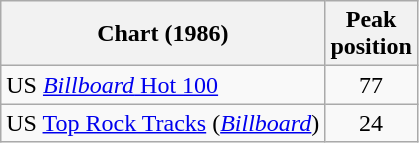<table class="wikitable sortable">
<tr>
<th>Chart (1986)</th>
<th>Peak<br>position</th>
</tr>
<tr>
<td>US <a href='#'><em>Billboard</em> Hot 100</a></td>
<td style="text-align:center;">77</td>
</tr>
<tr>
<td>US <a href='#'>Top Rock Tracks</a> (<em><a href='#'>Billboard</a></em>)</td>
<td style="text-align:center;">24</td>
</tr>
</table>
